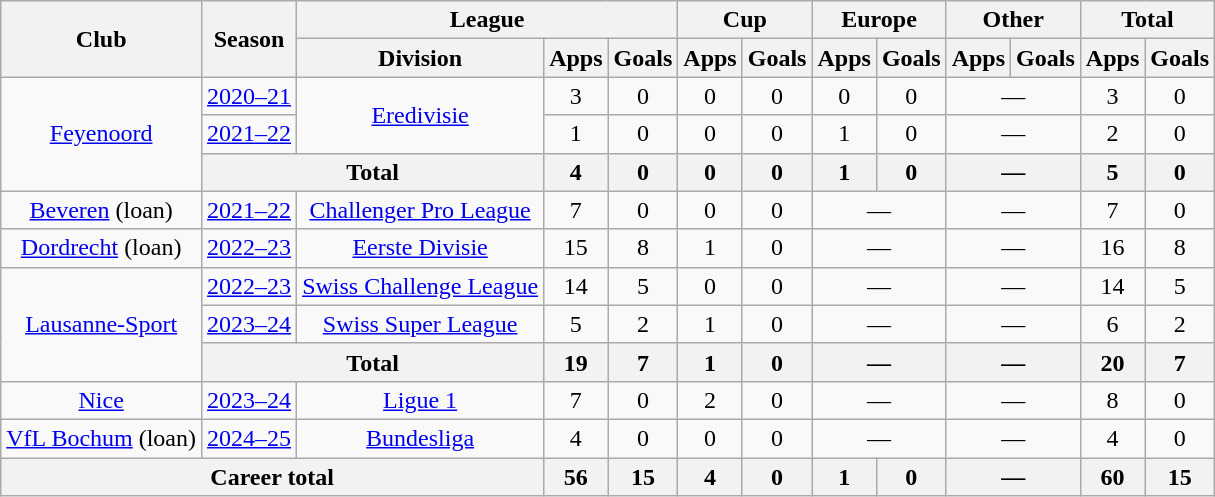<table class="wikitable" style="text-align:center">
<tr>
<th rowspan="2">Club</th>
<th rowspan="2">Season</th>
<th colspan="3">League</th>
<th colspan="2">Cup</th>
<th colspan="2">Europe</th>
<th colspan="2">Other</th>
<th colspan="2">Total</th>
</tr>
<tr>
<th>Division</th>
<th>Apps</th>
<th>Goals</th>
<th>Apps</th>
<th>Goals</th>
<th>Apps</th>
<th>Goals</th>
<th>Apps</th>
<th>Goals</th>
<th>Apps</th>
<th>Goals</th>
</tr>
<tr>
<td rowspan="3"><a href='#'>Feyenoord</a></td>
<td><a href='#'>2020–21</a></td>
<td rowspan="2"><a href='#'>Eredivisie</a></td>
<td>3</td>
<td>0</td>
<td>0</td>
<td>0</td>
<td>0</td>
<td>0</td>
<td colspan="2">—</td>
<td>3</td>
<td>0</td>
</tr>
<tr>
<td><a href='#'>2021–22</a></td>
<td>1</td>
<td>0</td>
<td>0</td>
<td>0</td>
<td>1</td>
<td>0</td>
<td colspan="2">—</td>
<td>2</td>
<td>0</td>
</tr>
<tr>
<th colspan="2">Total</th>
<th>4</th>
<th>0</th>
<th>0</th>
<th>0</th>
<th>1</th>
<th>0</th>
<th colspan="2">—</th>
<th>5</th>
<th>0</th>
</tr>
<tr>
<td><a href='#'>Beveren</a> (loan)</td>
<td><a href='#'>2021–22</a></td>
<td><a href='#'>Challenger Pro League</a></td>
<td>7</td>
<td>0</td>
<td>0</td>
<td>0</td>
<td colspan="2">—</td>
<td colspan="2">—</td>
<td>7</td>
<td>0</td>
</tr>
<tr>
<td><a href='#'>Dordrecht</a> (loan)</td>
<td><a href='#'>2022–23</a></td>
<td><a href='#'>Eerste Divisie</a></td>
<td>15</td>
<td>8</td>
<td>1</td>
<td>0</td>
<td colspan="2">—</td>
<td colspan="2">—</td>
<td>16</td>
<td>8</td>
</tr>
<tr>
<td rowspan="3"><a href='#'>Lausanne-Sport</a></td>
<td><a href='#'>2022–23</a></td>
<td><a href='#'>Swiss Challenge League</a></td>
<td>14</td>
<td>5</td>
<td>0</td>
<td>0</td>
<td colspan="2">—</td>
<td colspan="2">—</td>
<td>14</td>
<td>5</td>
</tr>
<tr>
<td><a href='#'>2023–24</a></td>
<td><a href='#'>Swiss Super League</a></td>
<td>5</td>
<td>2</td>
<td>1</td>
<td>0</td>
<td colspan="2">—</td>
<td colspan="2">—</td>
<td>6</td>
<td>2</td>
</tr>
<tr>
<th colspan="2">Total</th>
<th>19</th>
<th>7</th>
<th>1</th>
<th>0</th>
<th colspan="2">—</th>
<th colspan="2">—</th>
<th>20</th>
<th>7</th>
</tr>
<tr>
<td><a href='#'>Nice</a></td>
<td><a href='#'>2023–24</a></td>
<td><a href='#'>Ligue 1</a></td>
<td>7</td>
<td>0</td>
<td>2</td>
<td>0</td>
<td colspan="2">—</td>
<td colspan="2">—</td>
<td>8</td>
<td>0</td>
</tr>
<tr>
<td><a href='#'>VfL Bochum</a> (loan)</td>
<td><a href='#'>2024–25</a></td>
<td><a href='#'>Bundesliga</a></td>
<td>4</td>
<td>0</td>
<td>0</td>
<td>0</td>
<td colspan="2">—</td>
<td colspan="2">—</td>
<td>4</td>
<td>0</td>
</tr>
<tr>
<th colspan="3">Career total</th>
<th>56</th>
<th>15</th>
<th>4</th>
<th>0</th>
<th>1</th>
<th>0</th>
<th colspan="2">—</th>
<th>60</th>
<th>15</th>
</tr>
</table>
